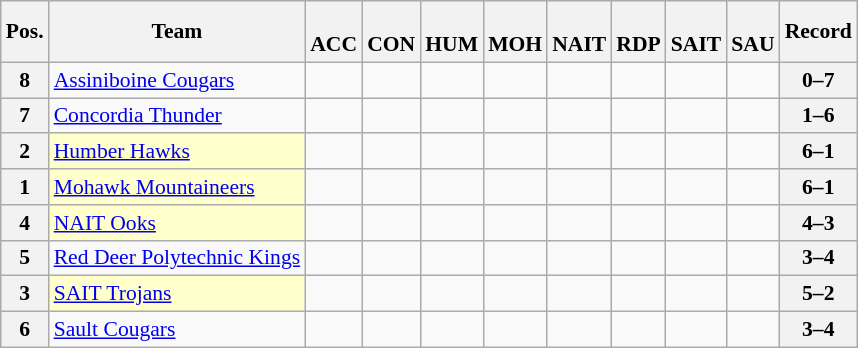<table class="wikitable sortable nowrap" style="text-align:center; font-size:0.9em;">
<tr>
<th>Pos.</th>
<th>Team</th>
<th><br>ACC</th>
<th><br>CON</th>
<th><br>HUM</th>
<th><br>MOH</th>
<th><br>NAIT</th>
<th><br>RDP</th>
<th><br>SAIT</th>
<th><br>SAU</th>
<th>Record</th>
</tr>
<tr>
<th>8</th>
<td style="text-align:left;"> <a href='#'>Assiniboine Cougars</a></td>
<td></td>
<td></td>
<td></td>
<td></td>
<td></td>
<td></td>
<td></td>
<td></td>
<th>0–7</th>
</tr>
<tr>
<th>7</th>
<td style="text-align:left;"> <a href='#'>Concordia Thunder</a></td>
<td></td>
<td></td>
<td></td>
<td></td>
<td></td>
<td></td>
<td></td>
<td></td>
<th>1–6</th>
</tr>
<tr>
<th>2</th>
<td style="text-align:left; background:#ffc;"> <a href='#'>Humber Hawks</a></td>
<td></td>
<td></td>
<td></td>
<td></td>
<td></td>
<td></td>
<td></td>
<td></td>
<th>6–1</th>
</tr>
<tr>
<th>1</th>
<td style="text-align:left; background:#ffc;"> <a href='#'>Mohawk Mountaineers</a></td>
<td></td>
<td></td>
<td></td>
<td></td>
<td></td>
<td></td>
<td></td>
<td></td>
<th>6–1</th>
</tr>
<tr>
<th>4</th>
<td style="text-align:left; background:#ffc;"> <a href='#'>NAIT Ooks</a></td>
<td></td>
<td></td>
<td></td>
<td></td>
<td></td>
<td></td>
<td></td>
<td></td>
<th>4–3</th>
</tr>
<tr>
<th>5</th>
<td style="text-align:left;"> <a href='#'>Red Deer Polytechnic Kings</a></td>
<td></td>
<td></td>
<td></td>
<td></td>
<td></td>
<td></td>
<td></td>
<td></td>
<th>3–4</th>
</tr>
<tr>
<th>3</th>
<td style="text-align:left; background:#ffc;"> <a href='#'>SAIT Trojans</a></td>
<td></td>
<td></td>
<td></td>
<td></td>
<td></td>
<td></td>
<td></td>
<td></td>
<th>5–2</th>
</tr>
<tr>
<th>6</th>
<td style="text-align:left;"> <a href='#'>Sault Cougars</a></td>
<td></td>
<td></td>
<td></td>
<td></td>
<td></td>
<td></td>
<td></td>
<td></td>
<th>3–4</th>
</tr>
</table>
